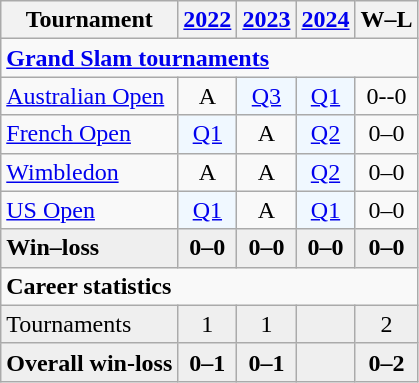<table class="wikitable" style="text-align:center">
<tr>
<th>Tournament</th>
<th><a href='#'>2022</a></th>
<th><a href='#'>2023</a></th>
<th><a href='#'>2024</a></th>
<th>W–L</th>
</tr>
<tr>
<td colspan="5" align="left"><strong><a href='#'>Grand Slam tournaments</a></strong></td>
</tr>
<tr>
<td align="left"><a href='#'>Australian Open</a></td>
<td>A</td>
<td bgcolor="f0f8ff"><a href='#'>Q3</a></td>
<td bgcolor="f0f8ff"><a href='#'>Q1</a></td>
<td>0--0</td>
</tr>
<tr>
<td align="left"><a href='#'>French Open</a></td>
<td bgcolor="f0f8ff"><a href='#'>Q1</a></td>
<td>A</td>
<td bgcolor=f0f8ff><a href='#'>Q2</a></td>
<td>0–0</td>
</tr>
<tr>
<td align="left"><a href='#'>Wimbledon</a></td>
<td>A</td>
<td>A</td>
<td bgcolor="f0f8ff"><a href='#'>Q2</a></td>
<td>0–0</td>
</tr>
<tr>
<td align="left"><a href='#'>US Open</a></td>
<td bgcolor="f0f8ff"><a href='#'>Q1</a></td>
<td>A</td>
<td bgcolor="f0f8ff"><a href='#'>Q1</a></td>
<td>0–0</td>
</tr>
<tr style="background:#efefef;font-weight:bold">
<td align="left">Win–loss</td>
<td>0–0</td>
<td>0–0</td>
<td>0–0</td>
<td>0–0</td>
</tr>
<tr>
<td colspan="5" align="left"><strong>Career statistics</strong></td>
</tr>
<tr bgcolor=efefef>
<td align=left>Tournaments</td>
<td>1</td>
<td>1</td>
<td></td>
<td>2</td>
</tr>
<tr style=background:#efefef;font-weight:bold>
<td align=left>Overall win-loss</td>
<td>0–1</td>
<td>0–1</td>
<td></td>
<td>0–2</td>
</tr>
</table>
